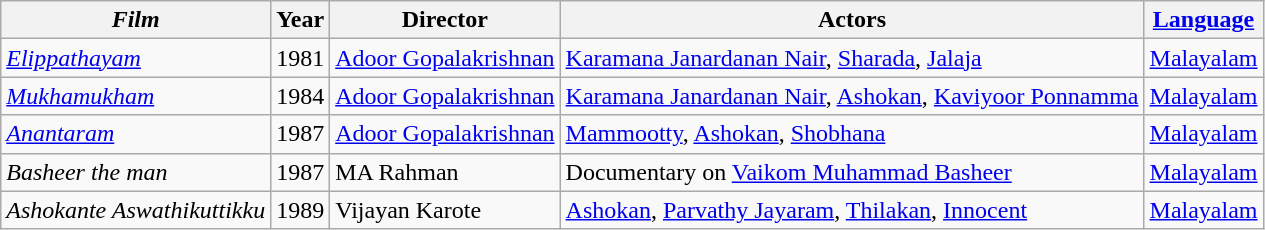<table class="wikitable sortable">
<tr>
<th><em>Film</em></th>
<th>Year</th>
<th>Director</th>
<th>Actors</th>
<th><a href='#'>Language</a></th>
</tr>
<tr>
<td><em><a href='#'>Elippathayam</a></em></td>
<td>1981</td>
<td><a href='#'>Adoor Gopalakrishnan</a></td>
<td><a href='#'>Karamana Janardanan Nair</a>, <a href='#'>Sharada</a>, <a href='#'>Jalaja</a></td>
<td><a href='#'>Malayalam</a></td>
</tr>
<tr>
<td><em><a href='#'>Mukhamukham</a></em></td>
<td>1984</td>
<td><a href='#'>Adoor Gopalakrishnan</a></td>
<td><a href='#'>Karamana Janardanan Nair</a>, <a href='#'>Ashokan</a>, <a href='#'>Kaviyoor Ponnamma</a></td>
<td><a href='#'>Malayalam</a></td>
</tr>
<tr>
<td><em><a href='#'>Anantaram</a></em></td>
<td>1987</td>
<td><a href='#'>Adoor Gopalakrishnan</a></td>
<td><a href='#'>Mammootty</a>, <a href='#'>Ashokan</a>, <a href='#'>Shobhana</a></td>
<td><a href='#'>Malayalam</a></td>
</tr>
<tr>
<td><em>Basheer the man</em></td>
<td>1987</td>
<td>MA Rahman</td>
<td>Documentary on <a href='#'>Vaikom Muhammad Basheer</a></td>
<td><a href='#'>Malayalam</a></td>
</tr>
<tr>
<td><em>Ashokante Aswathikuttikku</em></td>
<td>1989</td>
<td>Vijayan Karote</td>
<td><a href='#'>Ashokan</a>, <a href='#'>Parvathy Jayaram</a>, <a href='#'>Thilakan</a>, <a href='#'>Innocent</a></td>
<td><a href='#'>Malayalam</a></td>
</tr>
</table>
